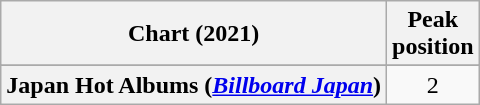<table class="wikitable sortable plainrowheaders" style="text-align:center">
<tr>
<th scope="col">Chart (2021)</th>
<th scope="col">Peak<br>position</th>
</tr>
<tr>
</tr>
<tr>
<th scope="row">Japan Hot Albums (<em><a href='#'>Billboard Japan</a></em>)</th>
<td>2</td>
</tr>
</table>
